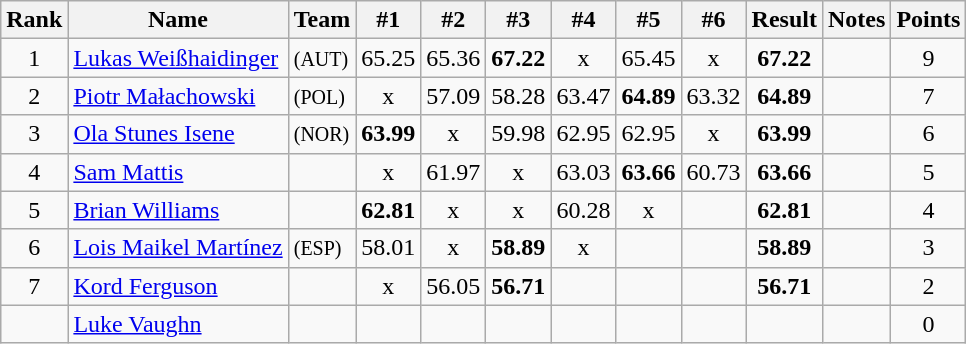<table class="wikitable sortable" style="text-align:center">
<tr>
<th>Rank</th>
<th>Name</th>
<th>Team</th>
<th>#1</th>
<th>#2</th>
<th>#3</th>
<th>#4</th>
<th>#5</th>
<th>#6</th>
<th>Result</th>
<th>Notes</th>
<th>Points</th>
</tr>
<tr>
<td>1</td>
<td align=left><a href='#'>Lukas Weißhaidinger</a></td>
<td align=left> <small>(AUT)</small></td>
<td>65.25</td>
<td>65.36</td>
<td><strong>67.22</strong></td>
<td>x</td>
<td>65.45</td>
<td>x</td>
<td><strong>67.22</strong></td>
<td></td>
<td>9</td>
</tr>
<tr>
<td>2</td>
<td align=left><a href='#'>Piotr Małachowski</a></td>
<td align=left> <small>(POL)</small></td>
<td>x</td>
<td>57.09</td>
<td>58.28</td>
<td>63.47</td>
<td><strong>64.89</strong></td>
<td>63.32</td>
<td><strong>64.89</strong></td>
<td></td>
<td>7</td>
</tr>
<tr>
<td>3</td>
<td align=left><a href='#'>Ola Stunes Isene</a></td>
<td align=left> <small>(NOR)</small></td>
<td><strong>63.99</strong></td>
<td>x</td>
<td>59.98</td>
<td>62.95</td>
<td>62.95</td>
<td>x</td>
<td><strong>63.99</strong></td>
<td></td>
<td>6</td>
</tr>
<tr>
<td>4</td>
<td align=left><a href='#'>Sam Mattis</a></td>
<td align=left></td>
<td>x</td>
<td>61.97</td>
<td>x</td>
<td>63.03</td>
<td><strong>63.66</strong></td>
<td>60.73</td>
<td><strong>63.66</strong></td>
<td></td>
<td>5</td>
</tr>
<tr>
<td>5</td>
<td align=left><a href='#'>Brian Williams</a></td>
<td align=left></td>
<td><strong>62.81</strong></td>
<td>x</td>
<td>x</td>
<td>60.28</td>
<td>x</td>
<td></td>
<td><strong>62.81</strong></td>
<td></td>
<td>4</td>
</tr>
<tr>
<td>6</td>
<td align=left><a href='#'>Lois Maikel Martínez</a></td>
<td align=left> <small>(ESP)</small></td>
<td>58.01</td>
<td>x</td>
<td><strong>58.89</strong></td>
<td>x</td>
<td></td>
<td></td>
<td><strong>58.89</strong></td>
<td></td>
<td>3</td>
</tr>
<tr>
<td>7</td>
<td align=left><a href='#'>Kord Ferguson</a></td>
<td align=left></td>
<td>x</td>
<td>56.05</td>
<td><strong>56.71</strong></td>
<td></td>
<td></td>
<td></td>
<td><strong>56.71</strong></td>
<td></td>
<td>2</td>
</tr>
<tr>
<td></td>
<td align=left><a href='#'>Luke Vaughn</a></td>
<td align=left></td>
<td></td>
<td></td>
<td></td>
<td></td>
<td></td>
<td></td>
<td><strong></strong></td>
<td></td>
<td>0</td>
</tr>
</table>
